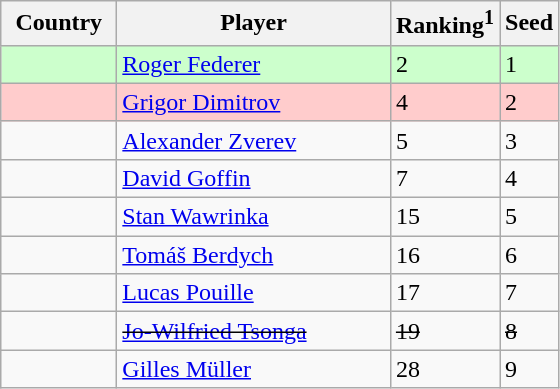<table class="sortable wikitable">
<tr>
<th width="70">Country</th>
<th width="175">Player</th>
<th>Ranking<sup>1</sup></th>
<th>Seed</th>
</tr>
<tr style="background:#cfc;">
<td></td>
<td><a href='#'>Roger Federer</a></td>
<td>2</td>
<td>1</td>
</tr>
<tr style="background:#fcc;">
<td></td>
<td><a href='#'>Grigor Dimitrov</a></td>
<td>4</td>
<td>2</td>
</tr>
<tr>
<td></td>
<td><a href='#'>Alexander Zverev</a></td>
<td>5</td>
<td>3</td>
</tr>
<tr>
<td></td>
<td><a href='#'>David Goffin</a></td>
<td>7</td>
<td>4</td>
</tr>
<tr>
<td></td>
<td><a href='#'>Stan Wawrinka</a></td>
<td>15</td>
<td>5</td>
</tr>
<tr>
<td></td>
<td><a href='#'>Tomáš Berdych</a></td>
<td>16</td>
<td>6</td>
</tr>
<tr>
<td></td>
<td><a href='#'>Lucas Pouille</a></td>
<td>17</td>
<td>7</td>
</tr>
<tr>
<td><s></s></td>
<td><s><a href='#'>Jo-Wilfried Tsonga</a></s></td>
<td><s>19</s></td>
<td><s>8</s></td>
</tr>
<tr>
<td></td>
<td><a href='#'>Gilles Müller</a></td>
<td>28</td>
<td>9</td>
</tr>
</table>
